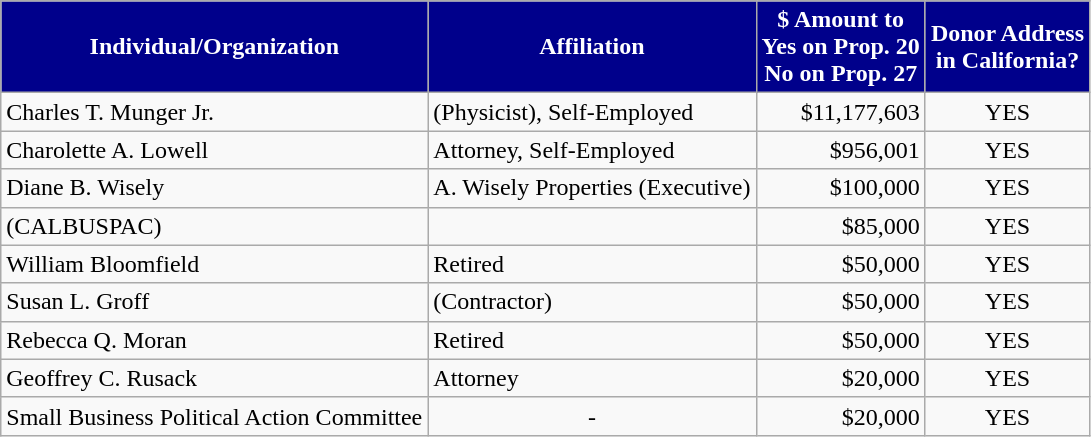<table class="wikitable" style="" style="width:75%;">
<tr>
<th style="background-color:#00008B; color: white;">Individual/Organization</th>
<th style="background-color:#00008B; color: white;">Affiliation</th>
<th style="background-color:#00008B; color: white;">$ Amount to<br>Yes on Prop. 20<br>No on Prop. 27</th>
<th style="background-color:#00008B; color: white;">Donor Address<br>in California?</th>
</tr>
<tr>
<td>Charles T. Munger Jr.</td>
<td align="left"> (Physicist), Self-Employed</td>
<td align="right">$11,177,603</td>
<td align="center">YES</td>
</tr>
<tr>
<td>Charolette A. Lowell</td>
<td align="left">Attorney, Self-Employed</td>
<td align="right">$956,001</td>
<td align="center">YES</td>
</tr>
<tr>
<td>Diane B. Wisely</td>
<td align="left">A. Wisely Properties (Executive)</td>
<td align="right">$100,000</td>
<td align="center">YES</td>
</tr>
<tr>
<td> (CALBUSPAC)</td>
<td align="left"></td>
<td align="right">$85,000</td>
<td align="center">YES</td>
</tr>
<tr>
<td>William Bloomfield</td>
<td align="left">Retired</td>
<td align="right">$50,000</td>
<td align="center">YES</td>
</tr>
<tr>
<td>Susan L. Groff</td>
<td align="left"> (Contractor)</td>
<td align="right">$50,000</td>
<td align="center">YES</td>
</tr>
<tr>
<td>Rebecca Q. Moran</td>
<td align="left">Retired</td>
<td align="right">$50,000</td>
<td align="center">YES</td>
</tr>
<tr>
<td>Geoffrey C. Rusack</td>
<td align="left">Attorney</td>
<td align="right">$20,000</td>
<td align="center">YES</td>
</tr>
<tr>
<td>Small Business Political Action Committee</td>
<td align="center">-</td>
<td align="right">$20,000</td>
<td align="center">YES</td>
</tr>
</table>
